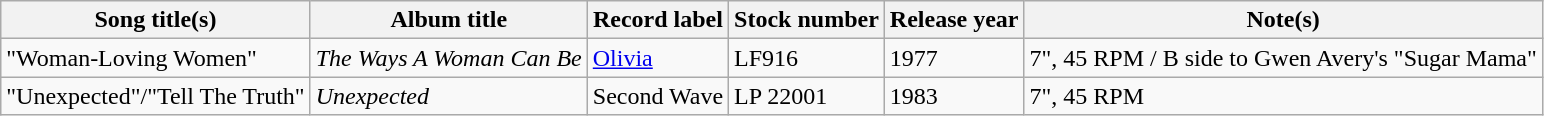<table class="wikitable">
<tr>
<th scope="col">Song title(s)</th>
<th scope="col">Album title</th>
<th scope="col">Record label</th>
<th scope="col">Stock number</th>
<th scope="col">Release year</th>
<th scope="col">Note(s)</th>
</tr>
<tr>
<td>"Woman-Loving Women"</td>
<td><em>The Ways A Woman Can Be</em></td>
<td><a href='#'>Olivia</a></td>
<td>LF916</td>
<td>1977</td>
<td>7", 45 RPM / B side to Gwen Avery's "Sugar Mama"</td>
</tr>
<tr>
<td>"Unexpected"/"Tell The Truth"</td>
<td><em>Unexpected</em></td>
<td>Second Wave</td>
<td>LP 22001</td>
<td>1983</td>
<td>7", 45 RPM</td>
</tr>
</table>
